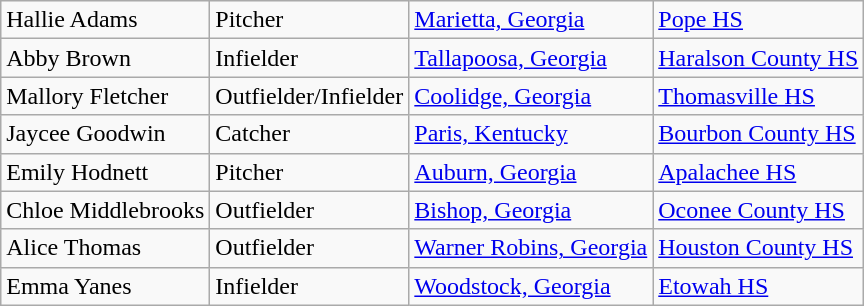<table class="wikitable">
<tr>
<td>Hallie Adams</td>
<td>Pitcher</td>
<td><a href='#'>Marietta, Georgia</a></td>
<td><a href='#'>Pope HS</a></td>
</tr>
<tr>
<td>Abby Brown</td>
<td>Infielder</td>
<td><a href='#'>Tallapoosa, Georgia</a></td>
<td><a href='#'>Haralson County HS</a></td>
</tr>
<tr>
<td>Mallory Fletcher</td>
<td>Outfielder/Infielder</td>
<td><a href='#'>Coolidge, Georgia</a></td>
<td><a href='#'>Thomasville HS</a></td>
</tr>
<tr>
<td>Jaycee Goodwin</td>
<td>Catcher</td>
<td><a href='#'>Paris, Kentucky</a></td>
<td><a href='#'>Bourbon County HS</a></td>
</tr>
<tr>
<td>Emily Hodnett</td>
<td>Pitcher</td>
<td><a href='#'>Auburn, Georgia</a></td>
<td><a href='#'>Apalachee HS</a></td>
</tr>
<tr>
<td>Chloe Middlebrooks</td>
<td>Outfielder</td>
<td><a href='#'>Bishop, Georgia</a></td>
<td><a href='#'>Oconee County HS</a></td>
</tr>
<tr>
<td>Alice Thomas</td>
<td>Outfielder</td>
<td><a href='#'>Warner Robins, Georgia</a></td>
<td><a href='#'>Houston County HS</a></td>
</tr>
<tr>
<td>Emma Yanes</td>
<td>Infielder</td>
<td><a href='#'>Woodstock, Georgia</a></td>
<td><a href='#'>Etowah HS</a></td>
</tr>
</table>
